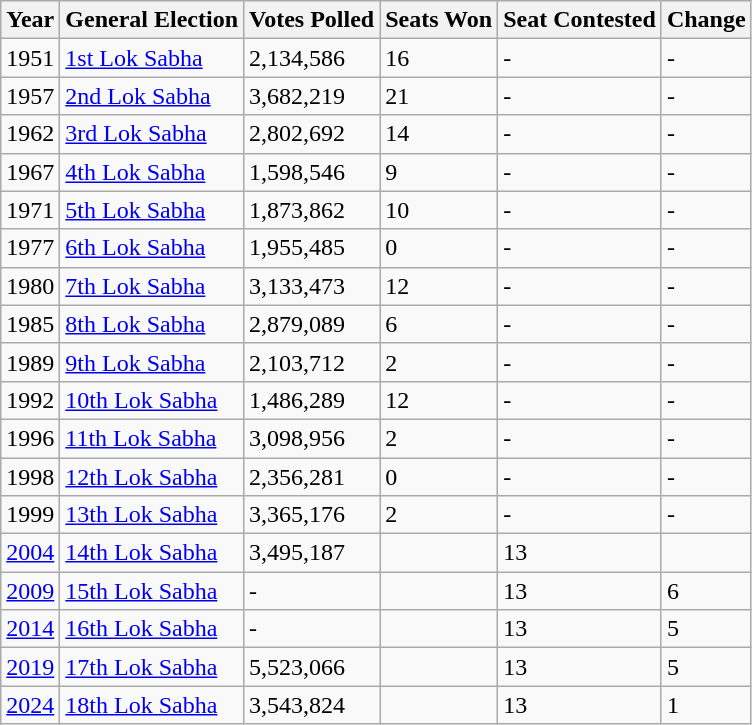<table class="wikitable">
<tr>
<th>Year</th>
<th>General Election</th>
<th>Votes Polled</th>
<th>Seats Won</th>
<th>Seat Contested</th>
<th>Change</th>
</tr>
<tr>
<td>1951</td>
<td><a href='#'>1st Lok Sabha</a></td>
<td>2,134,586</td>
<td>16</td>
<td>-</td>
<td>-</td>
</tr>
<tr>
<td>1957</td>
<td><a href='#'>2nd Lok Sabha</a></td>
<td>3,682,219</td>
<td>21</td>
<td>-</td>
<td>-</td>
</tr>
<tr>
<td>1962</td>
<td><a href='#'>3rd Lok Sabha</a></td>
<td>2,802,692</td>
<td>14</td>
<td>-</td>
<td>-</td>
</tr>
<tr>
<td>1967</td>
<td><a href='#'>4th Lok Sabha</a></td>
<td>1,598,546</td>
<td>9</td>
<td>-</td>
<td>-</td>
</tr>
<tr>
<td>1971</td>
<td><a href='#'>5th Lok Sabha</a></td>
<td>1,873,862</td>
<td>10</td>
<td>-</td>
<td>-</td>
</tr>
<tr>
<td>1977</td>
<td><a href='#'>6th Lok Sabha</a></td>
<td>1,955,485</td>
<td>0</td>
<td>-</td>
<td>-</td>
</tr>
<tr>
<td>1980</td>
<td><a href='#'>7th Lok Sabha</a></td>
<td>3,133,473</td>
<td>12</td>
<td>-</td>
<td>-</td>
</tr>
<tr>
<td>1985</td>
<td><a href='#'>8th Lok Sabha</a></td>
<td>2,879,089</td>
<td>6</td>
<td>-</td>
<td>-</td>
</tr>
<tr>
<td>1989</td>
<td><a href='#'>9th Lok Sabha</a></td>
<td>2,103,712</td>
<td>2</td>
<td>-</td>
<td>-</td>
</tr>
<tr>
<td>1992</td>
<td><a href='#'>10th Lok Sabha</a></td>
<td>1,486,289</td>
<td>12</td>
<td>-</td>
<td>-</td>
</tr>
<tr>
<td>1996</td>
<td><a href='#'>11th Lok Sabha</a></td>
<td>3,098,956</td>
<td>2</td>
<td>-</td>
<td>-</td>
</tr>
<tr>
<td>1998</td>
<td><a href='#'>12th Lok Sabha</a></td>
<td>2,356,281</td>
<td>0</td>
<td>-</td>
<td>-</td>
</tr>
<tr>
<td>1999</td>
<td><a href='#'>13th Lok Sabha</a></td>
<td>3,365,176</td>
<td>2</td>
<td>-</td>
<td>-</td>
</tr>
<tr>
<td><a href='#'>2004</a></td>
<td><a href='#'>14th Lok Sabha</a></td>
<td>3,495,187</td>
<td></td>
<td>13</td>
<td></td>
</tr>
<tr>
<td><a href='#'>2009</a></td>
<td><a href='#'>15th Lok Sabha</a></td>
<td>-</td>
<td></td>
<td>13</td>
<td> 6</td>
</tr>
<tr>
<td><a href='#'>2014</a></td>
<td><a href='#'>16th Lok Sabha</a></td>
<td>-</td>
<td></td>
<td>13</td>
<td> 5</td>
</tr>
<tr>
<td><a href='#'>2019</a></td>
<td><a href='#'>17th Lok Sabha</a></td>
<td>5,523,066</td>
<td></td>
<td>13</td>
<td> 5</td>
</tr>
<tr>
<td><a href='#'>2024</a></td>
<td><a href='#'>18th Lok Sabha</a></td>
<td>3,543,824</td>
<td></td>
<td>13</td>
<td> 1</td>
</tr>
</table>
